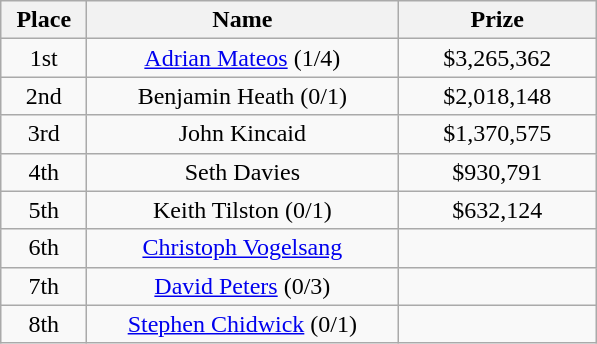<table class="wikitable">
<tr>
<th width="50">Place</th>
<th width="200">Name</th>
<th width="125">Prize</th>
</tr>
<tr>
<td align = "center">1st</td>
<td align = "center"><a href='#'>Adrian Mateos</a> (1/4)</td>
<td align="center">$3,265,362</td>
</tr>
<tr>
<td align = "center">2nd</td>
<td align = "center">Benjamin Heath (0/1)</td>
<td align="center">$2,018,148</td>
</tr>
<tr>
<td align = "center">3rd</td>
<td align = "center">John Kincaid</td>
<td align="center">$1,370,575</td>
</tr>
<tr>
<td align = "center">4th</td>
<td align = "center">Seth Davies</td>
<td align="center">$930,791</td>
</tr>
<tr>
<td align = "center">5th</td>
<td align = "center">Keith Tilston (0/1)</td>
<td align="center">$632,124</td>
</tr>
<tr>
<td align = "center">6th</td>
<td align = "center"><a href='#'>Christoph Vogelsang</a></td>
<td align="center"></td>
</tr>
<tr>
<td align = "center">7th</td>
<td align = "center"><a href='#'>David Peters</a> (0/3)</td>
<td align="center"></td>
</tr>
<tr>
<td align = "center">8th</td>
<td align = "center"><a href='#'>Stephen Chidwick</a> (0/1)</td>
<td align="center"></td>
</tr>
</table>
